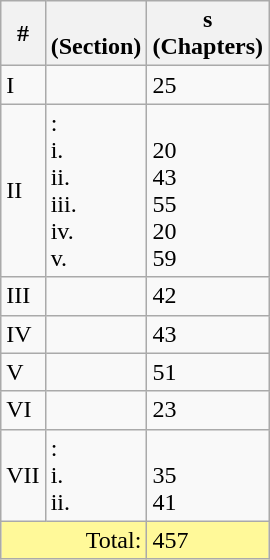<table class="wikitable">
<tr>
<th style="align:center">#</th>
<th><br>(Section)</th>
<th>s<br>(Chapters)</th>
</tr>
<tr>
<td>I</td>
<td></td>
<td>25</td>
</tr>
<tr>
<td>II</td>
<td>:<br>i. <br>ii. <br>iii. <br>iv. <br>v. </td>
<td><br>20<br>43<br>55<br>20<br>59</td>
</tr>
<tr>
<td>III</td>
<td></td>
<td>42</td>
</tr>
<tr>
<td>IV</td>
<td></td>
<td>43</td>
</tr>
<tr>
<td>V</td>
<td></td>
<td>51</td>
</tr>
<tr>
<td>VI</td>
<td></td>
<td>23</td>
</tr>
<tr>
<td>VII</td>
<td>:<br>i. <br>ii. </td>
<td><br>35<br>41</td>
</tr>
<tr>
<td colspan="2" align="right" bgcolor="fff999">Total:</td>
<td bgcolor="fff999">457</td>
</tr>
</table>
